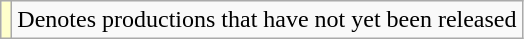<table class="wikitable">
<tr>
<td style="background:#FFFFCC;"></td>
<td>Denotes productions that have not yet been released</td>
</tr>
</table>
